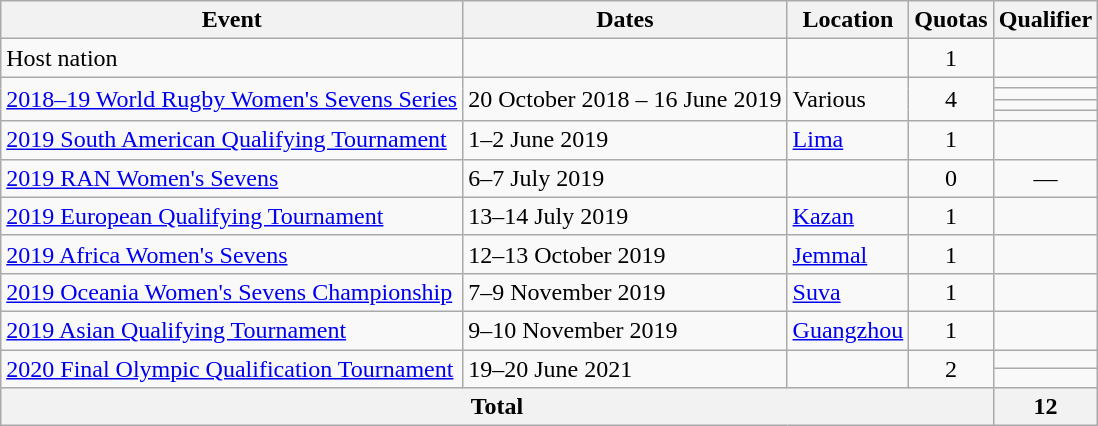<table class=wikitable>
<tr>
<th>Event</th>
<th>Dates</th>
<th>Location</th>
<th>Quotas</th>
<th>Qualifier</th>
</tr>
<tr>
<td>Host nation</td>
<td></td>
<td></td>
<td align=center>1</td>
<td></td>
</tr>
<tr>
<td rowspan=4><a href='#'>2018–19 World Rugby Women's Sevens Series</a></td>
<td rowspan=4>20 October 2018 – 16 June 2019</td>
<td rowspan=4>Various</td>
<td rowspan=4 align=center>4</td>
<td></td>
</tr>
<tr>
<td></td>
</tr>
<tr>
<td></td>
</tr>
<tr>
<td></td>
</tr>
<tr>
<td><a href='#'>2019 South American Qualifying Tournament</a></td>
<td>1–2 June 2019</td>
<td> <a href='#'>Lima</a></td>
<td align=center>1</td>
<td></td>
</tr>
<tr>
<td><a href='#'>2019 RAN Women's Sevens</a></td>
<td>6–7 July 2019</td>
<td></td>
<td align=center>0</td>
<td align=center>—</td>
</tr>
<tr>
<td><a href='#'>2019 European Qualifying Tournament</a></td>
<td>13–14 July 2019</td>
<td> <a href='#'>Kazan</a></td>
<td align=center>1</td>
<td></td>
</tr>
<tr>
<td><a href='#'>2019 Africa Women's Sevens</a></td>
<td>12–13 October 2019</td>
<td> <a href='#'>Jemmal</a></td>
<td align=center>1</td>
<td></td>
</tr>
<tr>
<td><a href='#'>2019 Oceania Women's Sevens Championship</a></td>
<td>7–9 November 2019</td>
<td> <a href='#'>Suva</a></td>
<td align=center>1</td>
<td></td>
</tr>
<tr>
<td><a href='#'>2019 Asian Qualifying Tournament</a></td>
<td>9–10 November 2019</td>
<td> <a href='#'>Guangzhou</a></td>
<td align=center>1</td>
<td></td>
</tr>
<tr>
<td rowspan="2"><a href='#'>2020 Final Olympic Qualification Tournament</a></td>
<td rowspan="2">19–20 June 2021</td>
<td rowspan="2"></td>
<td rowspan="2" align=center>2</td>
<td></td>
</tr>
<tr>
<td></td>
</tr>
<tr>
<th colspan=4>Total</th>
<th>12</th>
</tr>
</table>
